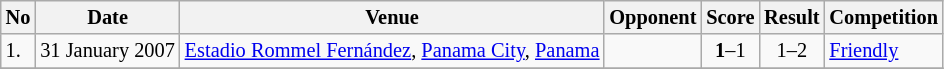<table class="wikitable" style="font-size:85%;">
<tr>
<th>No</th>
<th>Date</th>
<th>Venue</th>
<th>Opponent</th>
<th>Score</th>
<th>Result</th>
<th>Competition</th>
</tr>
<tr>
<td>1.</td>
<td>31 January 2007</td>
<td><a href='#'>Estadio Rommel Fernández</a>, <a href='#'>Panama City</a>, <a href='#'>Panama</a></td>
<td></td>
<td align=center><strong>1</strong>–1</td>
<td align=center>1–2</td>
<td><a href='#'>Friendly</a></td>
</tr>
<tr>
</tr>
</table>
